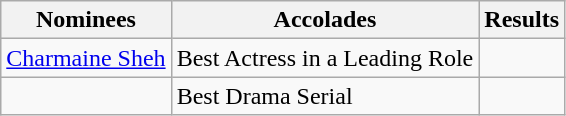<table class="wikitable">
<tr>
<th>Nominees</th>
<th>Accolades</th>
<th>Results</th>
</tr>
<tr>
<td><a href='#'>Charmaine Sheh</a></td>
<td>Best Actress in a Leading Role</td>
<td></td>
</tr>
<tr>
<td></td>
<td>Best Drama Serial</td>
<td></td>
</tr>
</table>
